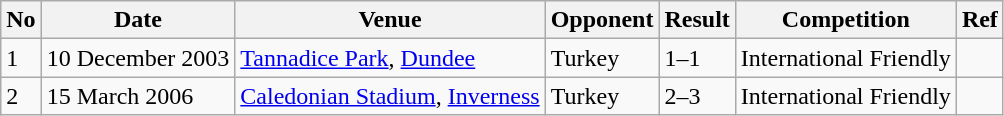<table class="wikitable sortable">
<tr>
<th>No</th>
<th>Date</th>
<th>Venue</th>
<th>Opponent</th>
<th>Result</th>
<th>Competition</th>
<th>Ref</th>
</tr>
<tr>
<td>1</td>
<td>10 December 2003</td>
<td><a href='#'>Tannadice Park</a>, <a href='#'>Dundee</a></td>
<td>Turkey </td>
<td>1–1</td>
<td>International Friendly</td>
<td></td>
</tr>
<tr>
<td>2</td>
<td>15 March 2006</td>
<td><a href='#'>Caledonian Stadium</a>, <a href='#'>Inverness</a></td>
<td>Turkey </td>
<td>2–3</td>
<td>International Friendly</td>
<td></td>
</tr>
</table>
